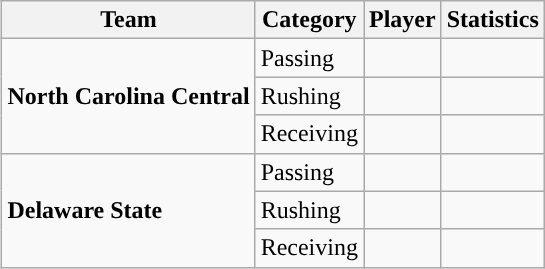<table class="wikitable" style="float: right;">
<tr>
<th>Team</th>
<th>Category</th>
<th>Player</th>
<th>Statistics</th>
</tr>
<tr>
<td rowspan=3><strong>North Carolina Central</strong></td>
<td>Passing</td>
<td></td>
<td></td>
</tr>
<tr>
<td>Rushing</td>
<td></td>
<td></td>
</tr>
<tr>
<td>Receiving</td>
<td></td>
<td></td>
</tr>
<tr>
<td rowspan=3><strong>Delaware State</strong></td>
<td>Passing</td>
<td></td>
<td></td>
</tr>
<tr>
<td>Rushing</td>
<td></td>
<td></td>
</tr>
<tr>
<td>Receiving</td>
<td></td>
<td></td>
</tr>
</table>
